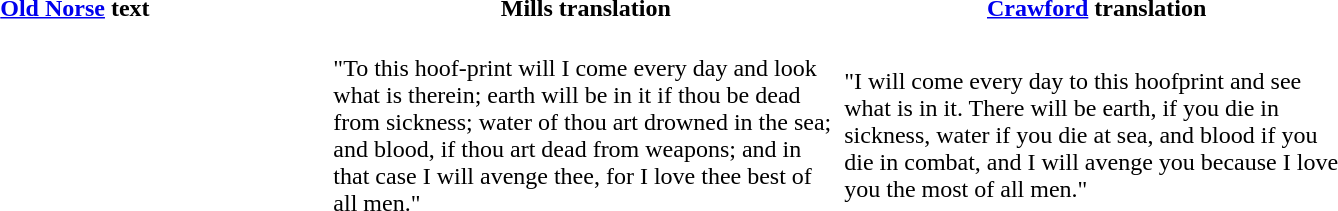<table width="100%">
<tr>
<th width="27%"><a href='#'>Old Norse</a> text</th>
<th width="27%">Mills translation</th>
<th width="27%"><a href='#'>Crawford</a> translation</th>
</tr>
<tr>
<td><br></td>
<td><br>"To this hoof-print will I come every day and look what is therein; earth will be in it if thou be dead from sickness; water of thou art drowned in the sea; and blood, if thou art dead from weapons; and in that case I will avenge thee, for I love thee best of all men."</td>
<td><br>"I will come every day to this hoofprint and see what is in it. There will be earth, if you die in sickness, water if you die at sea, and blood if you die in combat, and I will avenge you because I love you the most of all men."</td>
<td></td>
</tr>
</table>
